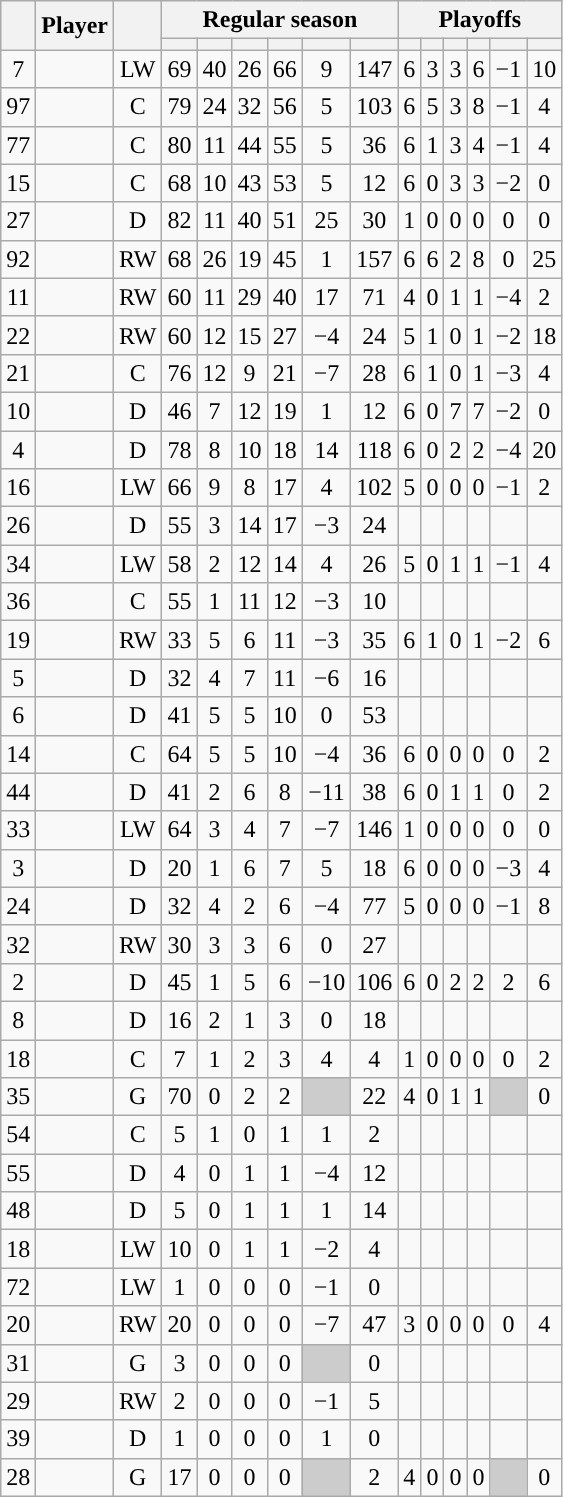<table class="wikitable sortable plainrowheaders" style="text-align:center;">
<tr>
<th scope="col" data-sort-type="number" rowspan="2"></th>
<th scope="col" rowspan="2">Player</th>
<th scope="col" rowspan="2"></th>
<th scope=colgroup colspan=6>Regular season</th>
<th scope=colgroup colspan=6>Playoffs</th>
</tr>
<tr>
<th scope="col" data-sort-type="number"></th>
<th scope="col" data-sort-type="number"></th>
<th scope="col" data-sort-type="number"></th>
<th scope="col" data-sort-type="number"></th>
<th scope="col" data-sort-type="number"></th>
<th scope="col" data-sort-type="number"></th>
<th scope="col" data-sort-type="number"></th>
<th scope="col" data-sort-type="number"></th>
<th scope="col" data-sort-type="number"></th>
<th scope="col" data-sort-type="number"></th>
<th scope="col" data-sort-type="number"></th>
<th scope="col" data-sort-type="number"></th>
</tr>
<tr>
<td scope="row">7</td>
<td align="left"></td>
<td>LW</td>
<td>69</td>
<td>40</td>
<td>26</td>
<td>66</td>
<td>9</td>
<td>147</td>
<td>6</td>
<td>3</td>
<td>3</td>
<td>6</td>
<td>−1</td>
<td>10</td>
</tr>
<tr>
<td scope="row">97</td>
<td align="left"></td>
<td>C</td>
<td>79</td>
<td>24</td>
<td>32</td>
<td>56</td>
<td>5</td>
<td>103</td>
<td>6</td>
<td>5</td>
<td>3</td>
<td>8</td>
<td>−1</td>
<td>4</td>
</tr>
<tr>
<td scope="row">77</td>
<td align="left"></td>
<td>C</td>
<td>80</td>
<td>11</td>
<td>44</td>
<td>55</td>
<td>5</td>
<td>36</td>
<td>6</td>
<td>1</td>
<td>3</td>
<td>4</td>
<td>−1</td>
<td>4</td>
</tr>
<tr>
<td scope="row">15</td>
<td align="left"></td>
<td>C</td>
<td>68</td>
<td>10</td>
<td>43</td>
<td>53</td>
<td>5</td>
<td>12</td>
<td>6</td>
<td>0</td>
<td>3</td>
<td>3</td>
<td>−2</td>
<td>0</td>
</tr>
<tr>
<td scope="row">27</td>
<td align="left"></td>
<td>D</td>
<td>82</td>
<td>11</td>
<td>40</td>
<td>51</td>
<td>25</td>
<td>30</td>
<td>1</td>
<td>0</td>
<td>0</td>
<td>0</td>
<td>0</td>
<td>0</td>
</tr>
<tr>
<td scope="row">92</td>
<td align="left"></td>
<td>RW</td>
<td>68</td>
<td>26</td>
<td>19</td>
<td>45</td>
<td>1</td>
<td>157</td>
<td>6</td>
<td>6</td>
<td>2</td>
<td>8</td>
<td>0</td>
<td>25</td>
</tr>
<tr>
<td scope="row">11</td>
<td align="left"></td>
<td>RW</td>
<td>60</td>
<td>11</td>
<td>29</td>
<td>40</td>
<td>17</td>
<td>71</td>
<td>4</td>
<td>0</td>
<td>1</td>
<td>1</td>
<td>−4</td>
<td>2</td>
</tr>
<tr>
<td scope="row">22</td>
<td align="left"></td>
<td>RW</td>
<td>60</td>
<td>12</td>
<td>15</td>
<td>27</td>
<td>−4</td>
<td>24</td>
<td>5</td>
<td>1</td>
<td>0</td>
<td>1</td>
<td>−2</td>
<td>18</td>
</tr>
<tr>
<td scope="row">21</td>
<td align="left"></td>
<td>C</td>
<td>76</td>
<td>12</td>
<td>9</td>
<td>21</td>
<td>−7</td>
<td>28</td>
<td>6</td>
<td>1</td>
<td>0</td>
<td>1</td>
<td>−3</td>
<td>4</td>
</tr>
<tr>
<td scope="row">10</td>
<td align="left"></td>
<td>D</td>
<td>46</td>
<td>7</td>
<td>12</td>
<td>19</td>
<td>1</td>
<td>12</td>
<td>6</td>
<td>0</td>
<td>7</td>
<td>7</td>
<td>−2</td>
<td>0</td>
</tr>
<tr>
<td scope="row">4</td>
<td align="left"></td>
<td>D</td>
<td>78</td>
<td>8</td>
<td>10</td>
<td>18</td>
<td>14</td>
<td>118</td>
<td>6</td>
<td>0</td>
<td>2</td>
<td>2</td>
<td>−4</td>
<td>20</td>
</tr>
<tr>
<td scope="row">16</td>
<td align="left"></td>
<td>LW</td>
<td>66</td>
<td>9</td>
<td>8</td>
<td>17</td>
<td>4</td>
<td>102</td>
<td>5</td>
<td>0</td>
<td>0</td>
<td>0</td>
<td>−1</td>
<td>2</td>
</tr>
<tr>
<td scope="row">26</td>
<td align="left"></td>
<td>D</td>
<td>55</td>
<td>3</td>
<td>14</td>
<td>17</td>
<td>−3</td>
<td>24</td>
<td></td>
<td></td>
<td></td>
<td></td>
<td></td>
<td></td>
</tr>
<tr>
<td scope="row">34</td>
<td align="left"></td>
<td>LW</td>
<td>58</td>
<td>2</td>
<td>12</td>
<td>14</td>
<td>4</td>
<td>26</td>
<td>5</td>
<td>0</td>
<td>1</td>
<td>1</td>
<td>−1</td>
<td>4</td>
</tr>
<tr>
<td scope="row">36</td>
<td align="left"></td>
<td>C</td>
<td>55</td>
<td>1</td>
<td>11</td>
<td>12</td>
<td>−3</td>
<td>10</td>
<td></td>
<td></td>
<td></td>
<td></td>
<td></td>
<td></td>
</tr>
<tr>
<td scope="row">19</td>
<td align="left"></td>
<td>RW</td>
<td>33</td>
<td>5</td>
<td>6</td>
<td>11</td>
<td>−3</td>
<td>35</td>
<td>6</td>
<td>1</td>
<td>0</td>
<td>1</td>
<td>−2</td>
<td>6</td>
</tr>
<tr>
<td scope="row">5</td>
<td align="left"></td>
<td>D</td>
<td>32</td>
<td>4</td>
<td>7</td>
<td>11</td>
<td>−6</td>
<td>16</td>
<td></td>
<td></td>
<td></td>
<td></td>
<td></td>
<td></td>
</tr>
<tr>
<td scope="row">6</td>
<td align="left"></td>
<td>D</td>
<td>41</td>
<td>5</td>
<td>5</td>
<td>10</td>
<td>0</td>
<td>53</td>
<td></td>
<td></td>
<td></td>
<td></td>
<td></td>
<td></td>
</tr>
<tr>
<td scope="row">14</td>
<td align="left"></td>
<td>C</td>
<td>64</td>
<td>5</td>
<td>5</td>
<td>10</td>
<td>−4</td>
<td>36</td>
<td>6</td>
<td>0</td>
<td>0</td>
<td>0</td>
<td>0</td>
<td>2</td>
</tr>
<tr>
<td scope="row">44</td>
<td align="left"></td>
<td>D</td>
<td>41</td>
<td>2</td>
<td>6</td>
<td>8</td>
<td>−11</td>
<td>38</td>
<td>6</td>
<td>0</td>
<td>1</td>
<td>1</td>
<td>0</td>
<td>2</td>
</tr>
<tr>
<td scope="row">33</td>
<td align="left"></td>
<td>LW</td>
<td>64</td>
<td>3</td>
<td>4</td>
<td>7</td>
<td>−7</td>
<td>146</td>
<td>1</td>
<td>0</td>
<td>0</td>
<td>0</td>
<td>0</td>
<td>0</td>
</tr>
<tr>
<td scope="row">3</td>
<td align="left"></td>
<td>D</td>
<td>20</td>
<td>1</td>
<td>6</td>
<td>7</td>
<td>5</td>
<td>18</td>
<td>6</td>
<td>0</td>
<td>0</td>
<td>0</td>
<td>−3</td>
<td>4</td>
</tr>
<tr>
<td scope="row">24</td>
<td align="left"></td>
<td>D</td>
<td>32</td>
<td>4</td>
<td>2</td>
<td>6</td>
<td>−4</td>
<td>77</td>
<td>5</td>
<td>0</td>
<td>0</td>
<td>0</td>
<td>−1</td>
<td>8</td>
</tr>
<tr>
<td scope="row">32</td>
<td align="left"></td>
<td>RW</td>
<td>30</td>
<td>3</td>
<td>3</td>
<td>6</td>
<td>0</td>
<td>27</td>
<td></td>
<td></td>
<td></td>
<td></td>
<td></td>
<td></td>
</tr>
<tr>
<td scope="row">2</td>
<td align="left"></td>
<td>D</td>
<td>45</td>
<td>1</td>
<td>5</td>
<td>6</td>
<td>−10</td>
<td>106</td>
<td>6</td>
<td>0</td>
<td>2</td>
<td>2</td>
<td>2</td>
<td>6</td>
</tr>
<tr>
<td scope="row">8</td>
<td align="left"></td>
<td>D</td>
<td>16</td>
<td>2</td>
<td>1</td>
<td>3</td>
<td>0</td>
<td>18</td>
<td></td>
<td></td>
<td></td>
<td></td>
<td></td>
<td></td>
</tr>
<tr>
<td scope="row">18</td>
<td align="left"></td>
<td>C</td>
<td>7</td>
<td>1</td>
<td>2</td>
<td>3</td>
<td>4</td>
<td>4</td>
<td>1</td>
<td>0</td>
<td>0</td>
<td>0</td>
<td>0</td>
<td>2</td>
</tr>
<tr>
<td scope="row">35</td>
<td align="left"></td>
<td>G</td>
<td>70</td>
<td>0</td>
<td>2</td>
<td>2</td>
<td style="background:#ccc"></td>
<td>22</td>
<td>4</td>
<td>0</td>
<td>1</td>
<td>1</td>
<td style="background:#ccc"></td>
<td>0</td>
</tr>
<tr>
<td scope="row">54</td>
<td align="left"></td>
<td>C</td>
<td>5</td>
<td>1</td>
<td>0</td>
<td>1</td>
<td>1</td>
<td>2</td>
<td></td>
<td></td>
<td></td>
<td></td>
<td></td>
<td></td>
</tr>
<tr>
<td scope="row">55</td>
<td align="left"></td>
<td>D</td>
<td>4</td>
<td>0</td>
<td>1</td>
<td>1</td>
<td>−4</td>
<td>12</td>
<td></td>
<td></td>
<td></td>
<td></td>
<td></td>
<td></td>
</tr>
<tr>
<td scope="row">48</td>
<td align="left"></td>
<td>D</td>
<td>5</td>
<td>0</td>
<td>1</td>
<td>1</td>
<td>1</td>
<td>14</td>
<td></td>
<td></td>
<td></td>
<td></td>
<td></td>
<td></td>
</tr>
<tr>
<td scope="row">18</td>
<td align="left"></td>
<td>LW</td>
<td>10</td>
<td>0</td>
<td>1</td>
<td>1</td>
<td>−2</td>
<td>4</td>
<td></td>
<td></td>
<td></td>
<td></td>
<td></td>
<td></td>
</tr>
<tr>
<td scope="row">72</td>
<td align="left"></td>
<td>LW</td>
<td>1</td>
<td>0</td>
<td>0</td>
<td>0</td>
<td>−1</td>
<td>0</td>
<td></td>
<td></td>
<td></td>
<td></td>
<td></td>
<td></td>
</tr>
<tr>
<td scope="row">20</td>
<td align="left"></td>
<td>RW</td>
<td>20</td>
<td>0</td>
<td>0</td>
<td>0</td>
<td>−7</td>
<td>47</td>
<td>3</td>
<td>0</td>
<td>0</td>
<td>0</td>
<td>0</td>
<td>4</td>
</tr>
<tr>
<td scope="row">31</td>
<td align="left"></td>
<td>G</td>
<td>3</td>
<td>0</td>
<td>0</td>
<td>0</td>
<td style="background:#ccc"></td>
<td>0</td>
<td></td>
<td></td>
<td></td>
<td></td>
<td></td>
<td></td>
</tr>
<tr>
<td scope="row">29</td>
<td align="left"></td>
<td>RW</td>
<td>2</td>
<td>0</td>
<td>0</td>
<td>0</td>
<td>−1</td>
<td>5</td>
<td></td>
<td></td>
<td></td>
<td></td>
<td></td>
<td></td>
</tr>
<tr>
<td scope="row">39</td>
<td align="left"></td>
<td>D</td>
<td>1</td>
<td>0</td>
<td>0</td>
<td>0</td>
<td>1</td>
<td>0</td>
<td></td>
<td></td>
<td></td>
<td></td>
<td></td>
<td></td>
</tr>
<tr>
<td scope="row">28</td>
<td align="left"></td>
<td>G</td>
<td>17</td>
<td>0</td>
<td>0</td>
<td>0</td>
<td style="background:#ccc"></td>
<td>2</td>
<td>4</td>
<td>0</td>
<td>0</td>
<td>0</td>
<td style="background:#ccc"></td>
<td>0</td>
</tr>
</table>
